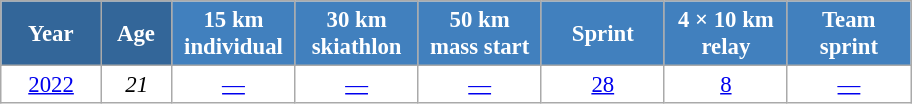<table class="wikitable" style="font-size:95%; text-align:center; border:grey solid 1px; border-collapse:collapse; background:#ffffff;">
<tr>
<th style="background-color:#369; color:white; width:60px;"> Year </th>
<th style="background-color:#369; color:white; width:40px;"> Age </th>
<th style="background-color:#4180be; color:white; width:75px;"> 15 km <br> individual </th>
<th style="background-color:#4180be; color:white; width:75px;"> 30 km <br> skiathlon </th>
<th style="background-color:#4180be; color:white; width:75px;"> 50 km <br> mass start </th>
<th style="background-color:#4180be; color:white; width:75px;"> Sprint </th>
<th style="background-color:#4180be; color:white; width:75px;"> 4 × 10 km <br> relay </th>
<th style="background-color:#4180be; color:white; width:75px;"> Team <br> sprint </th>
</tr>
<tr>
<td><a href='#'>2022</a></td>
<td><em>21</em></td>
<td><a href='#'>—</a></td>
<td><a href='#'>—</a></td>
<td><a href='#'>—</a></td>
<td><a href='#'>28</a></td>
<td><a href='#'>8</a></td>
<td><a href='#'>—</a></td>
</tr>
</table>
